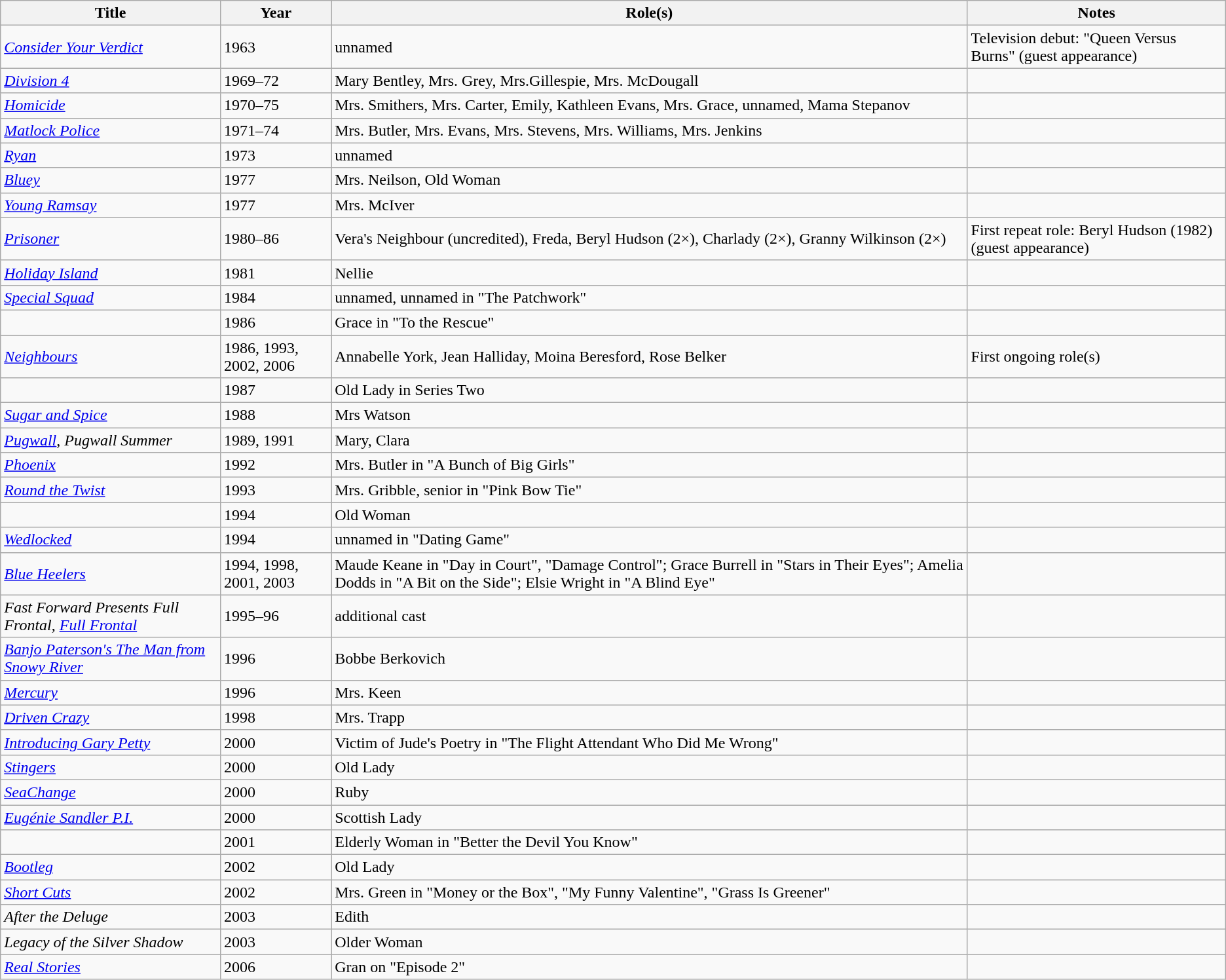<table class="wikitable sortable">
<tr>
<th>Title</th>
<th>Year</th>
<th>Role(s)</th>
<th class="unsortable">Notes</th>
</tr>
<tr>
<td><em><a href='#'>Consider Your Verdict</a></em></td>
<td>1963</td>
<td>unnamed</td>
<td>Television debut: "Queen Versus Burns" (guest appearance)</td>
</tr>
<tr>
<td><em><a href='#'>Division 4</a></em></td>
<td>1969–72</td>
<td>Mary Bentley, Mrs. Grey, Mrs.Gillespie, Mrs. McDougall</td>
<td></td>
</tr>
<tr>
<td><em><a href='#'>Homicide</a></em></td>
<td>1970–75</td>
<td>Mrs. Smithers, Mrs. Carter, Emily, Kathleen Evans, Mrs. Grace, unnamed, Mama Stepanov</td>
<td></td>
</tr>
<tr>
<td><em><a href='#'>Matlock Police</a></em></td>
<td>1971–74</td>
<td>Mrs. Butler, Mrs. Evans, Mrs. Stevens, Mrs. Williams, Mrs. Jenkins</td>
<td></td>
</tr>
<tr>
<td><em><a href='#'>Ryan</a></em></td>
<td>1973</td>
<td>unnamed</td>
<td></td>
</tr>
<tr>
<td><em><a href='#'>Bluey</a></em></td>
<td>1977</td>
<td>Mrs. Neilson, Old Woman</td>
<td></td>
</tr>
<tr>
<td><em><a href='#'>Young Ramsay</a></em></td>
<td>1977</td>
<td>Mrs. McIver</td>
<td></td>
</tr>
<tr>
<td><em><a href='#'>Prisoner</a></em></td>
<td>1980–86</td>
<td>Vera's Neighbour (uncredited), Freda, Beryl Hudson (2×), Charlady (2×), Granny Wilkinson (2×)</td>
<td>First repeat role: Beryl Hudson (1982) (guest appearance)</td>
</tr>
<tr>
<td><em><a href='#'>Holiday Island</a></em></td>
<td>1981</td>
<td>Nellie</td>
<td></td>
</tr>
<tr>
<td><em><a href='#'>Special Squad</a></em></td>
<td>1984</td>
<td>unnamed, unnamed in "The Patchwork"</td>
<td></td>
</tr>
<tr>
<td><em></em></td>
<td>1986</td>
<td>Grace in "To the Rescue"</td>
<td></td>
</tr>
<tr>
<td><em><a href='#'>Neighbours</a></em></td>
<td>1986, 1993, 2002, 2006</td>
<td>Annabelle York, Jean Halliday, Moina Beresford, Rose Belker</td>
<td>First ongoing role(s)</td>
</tr>
<tr>
<td><em></em></td>
<td>1987</td>
<td>Old Lady in Series Two</td>
<td></td>
</tr>
<tr>
<td><em><a href='#'>Sugar and Spice</a></em></td>
<td>1988</td>
<td>Mrs Watson</td>
<td></td>
</tr>
<tr>
<td><em><a href='#'>Pugwall</a></em>, <em>Pugwall Summer</em></td>
<td>1989, 1991</td>
<td>Mary, Clara</td>
<td></td>
</tr>
<tr>
<td><em><a href='#'>Phoenix</a></em></td>
<td>1992</td>
<td>Mrs. Butler in "A Bunch of Big Girls"</td>
<td></td>
</tr>
<tr>
<td><em><a href='#'>Round the Twist</a></em></td>
<td>1993</td>
<td>Mrs. Gribble, senior in "Pink Bow Tie"</td>
<td></td>
</tr>
<tr>
<td><em></em></td>
<td>1994</td>
<td>Old Woman</td>
<td></td>
</tr>
<tr>
<td><em><a href='#'>Wedlocked</a></em></td>
<td>1994</td>
<td>unnamed in "Dating Game"</td>
<td></td>
</tr>
<tr>
<td><em><a href='#'>Blue Heelers</a></em></td>
<td>1994, 1998, 2001, 2003</td>
<td>Maude Keane in "Day in Court", "Damage Control"; Grace Burrell in "Stars in Their Eyes"; Amelia Dodds in "A Bit on the Side"; Elsie Wright in "A Blind Eye"</td>
<td></td>
</tr>
<tr>
<td><em>Fast Forward Presents Full Frontal</em>, <em><a href='#'>Full Frontal</a></em></td>
<td>1995–96</td>
<td>additional cast</td>
<td></td>
</tr>
<tr>
<td><em><a href='#'>Banjo Paterson's The Man from Snowy River</a></em></td>
<td>1996</td>
<td>Bobbe Berkovich</td>
<td></td>
</tr>
<tr>
<td><em><a href='#'>Mercury</a></em></td>
<td>1996</td>
<td>Mrs. Keen</td>
<td></td>
</tr>
<tr>
<td><em><a href='#'>Driven Crazy</a></em></td>
<td>1998</td>
<td>Mrs. Trapp</td>
<td></td>
</tr>
<tr>
<td><em><a href='#'>Introducing Gary Petty</a></em></td>
<td>2000</td>
<td>Victim of Jude's Poetry in "The Flight Attendant Who Did Me Wrong"</td>
<td></td>
</tr>
<tr>
<td><em><a href='#'>Stingers</a></em></td>
<td>2000</td>
<td>Old Lady</td>
<td></td>
</tr>
<tr>
<td><em><a href='#'>SeaChange</a></em></td>
<td>2000</td>
<td>Ruby</td>
<td></td>
</tr>
<tr>
<td><em><a href='#'>Eugénie Sandler P.I.</a></em></td>
<td>2000</td>
<td>Scottish Lady</td>
<td></td>
</tr>
<tr>
<td><em></em></td>
<td>2001</td>
<td>Elderly Woman in "Better the Devil You Know"</td>
<td></td>
</tr>
<tr>
<td><em><a href='#'>Bootleg</a></em></td>
<td>2002</td>
<td>Old Lady</td>
<td></td>
</tr>
<tr>
<td><em><a href='#'>Short Cuts</a></em></td>
<td>2002</td>
<td>Mrs. Green in "Money or the Box", "My Funny Valentine", "Grass Is Greener"</td>
<td></td>
</tr>
<tr>
<td><em>After the Deluge</em></td>
<td>2003</td>
<td>Edith</td>
<td></td>
</tr>
<tr>
<td><em>Legacy of the Silver Shadow</em></td>
<td>2003</td>
<td>Older Woman</td>
<td></td>
</tr>
<tr>
<td><em><a href='#'>Real Stories</a></em></td>
<td>2006</td>
<td>Gran on "Episode 2"</td>
<td></td>
</tr>
</table>
